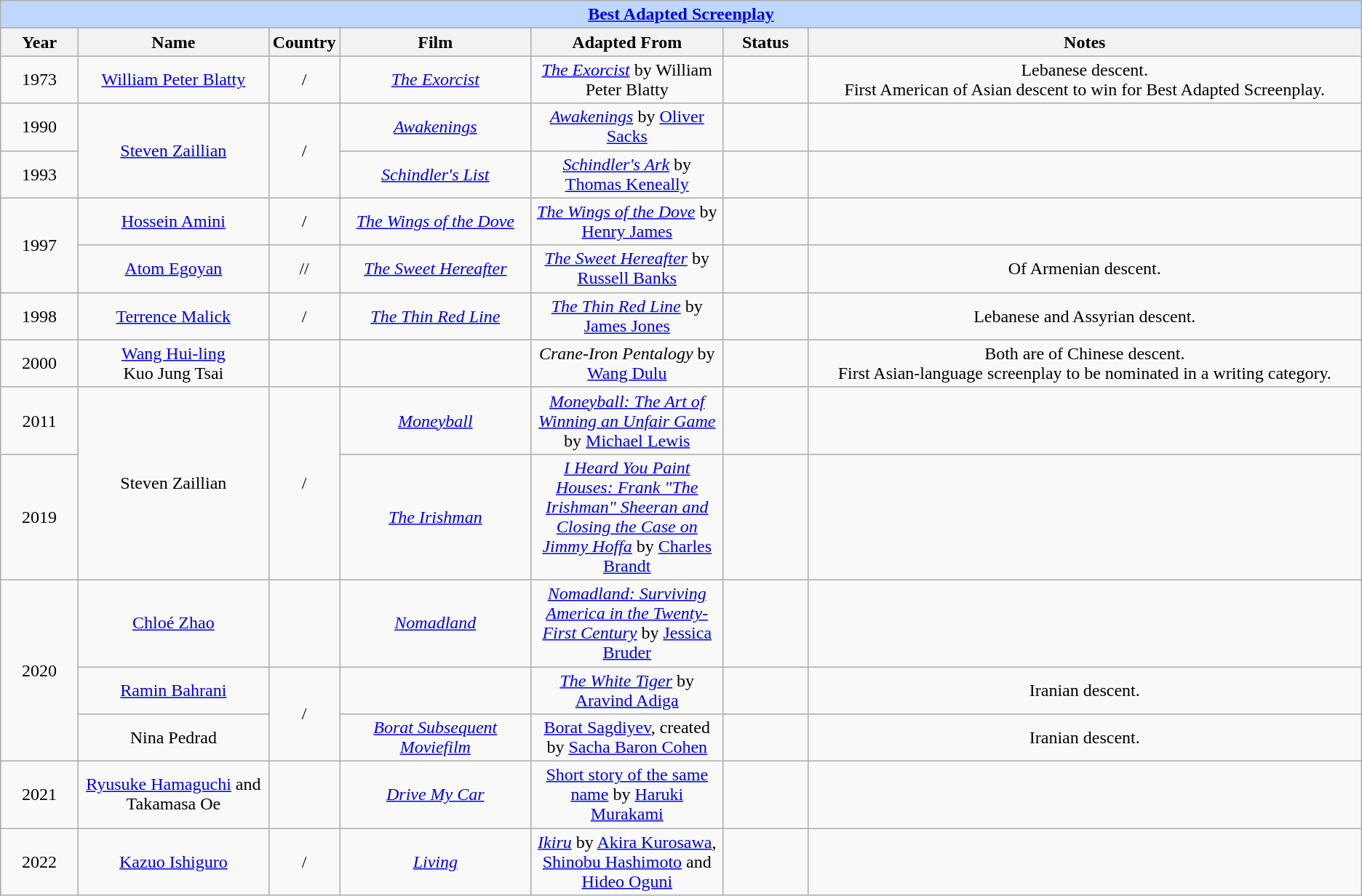<table class="wikitable" style="text-align: center">
<tr style="background:#bfd7ff;">
<td colspan="7" style="text-align:center;"><strong><a href='#'>Best Adapted Screenplay</a></strong></td>
</tr>
<tr style="background:#ebf5ff;">
<th style="width:075px;">Year</th>
<th style="width:200px;">Name</th>
<th style="width:050px;">Country</th>
<th style="width:200px;">Film</th>
<th style="width:200px;">Adapted From</th>
<th style="width:080px;">Status</th>
<th style="width:650px;">Notes</th>
</tr>
<tr>
<td>1973</td>
<td><a href='#'>William Peter Blatty</a></td>
<td>/</td>
<td><em><a href='#'>The Exorcist</a></em></td>
<td><em><a href='#'>The Exorcist</a></em> by William Peter Blatty</td>
<td></td>
<td>Lebanese descent.<br>First American of Asian descent to win for Best Adapted Screenplay.</td>
</tr>
<tr>
<td>1990</td>
<td rowspan=2><a href='#'>Steven Zaillian</a></td>
<td rowspan=2>/</td>
<td><em><a href='#'>Awakenings</a></em></td>
<td><em><a href='#'>Awakenings</a></em> by <a href='#'>Oliver Sacks</a></td>
<td></td>
<td></td>
</tr>
<tr>
<td>1993</td>
<td><em><a href='#'>Schindler's List</a></em></td>
<td><em><a href='#'>Schindler's Ark</a></em> by <a href='#'>Thomas Keneally</a></td>
<td></td>
<td></td>
</tr>
<tr>
<td rowspan="2">1997</td>
<td><a href='#'>Hossein Amini</a></td>
<td>/</td>
<td><em><a href='#'>The Wings of the Dove</a></em></td>
<td><em><a href='#'>The Wings of the Dove</a></em> by <a href='#'>Henry James</a></td>
<td></td>
<td></td>
</tr>
<tr>
<td><a href='#'>Atom Egoyan</a></td>
<td>//</td>
<td><em><a href='#'>The Sweet Hereafter</a></em></td>
<td><em><a href='#'>The Sweet Hereafter</a></em> by <a href='#'>Russell Banks</a></td>
<td></td>
<td>Of Armenian descent.</td>
</tr>
<tr>
<td>1998</td>
<td><a href='#'>Terrence Malick</a></td>
<td>/</td>
<td><em><a href='#'>The Thin Red Line</a></em></td>
<td><em><a href='#'>The Thin Red Line</a></em> by <a href='#'>James Jones</a></td>
<td></td>
<td>Lebanese and Assyrian descent.</td>
</tr>
<tr>
<td>2000</td>
<td><a href='#'>Wang Hui-ling</a><br>Kuo Jung Tsai</td>
<td><br></td>
<td></td>
<td><em>Crane-Iron Pentalogy</em> by <a href='#'>Wang Dulu</a></td>
<td></td>
<td>Both are of Chinese descent.<br>First Asian-language screenplay to be nominated in a writing category.<br></td>
</tr>
<tr>
<td>2011</td>
<td rowspan=2>Steven Zaillian</td>
<td rowspan=2>/</td>
<td><em><a href='#'>Moneyball</a></em></td>
<td><em><a href='#'>Moneyball: The Art of Winning an Unfair Game</a></em> by <a href='#'>Michael Lewis</a></td>
<td></td>
<td></td>
</tr>
<tr>
<td>2019</td>
<td><em><a href='#'>The Irishman</a></em></td>
<td><em><a href='#'>I Heard You Paint Houses: Frank "The Irishman" Sheeran and Closing the Case on Jimmy Hoffa</a></em> by <a href='#'>Charles Brandt</a></td>
<td></td>
<td></td>
</tr>
<tr>
<td rowspan=3>2020</td>
<td><a href='#'>Chloé Zhao</a></td>
<td></td>
<td><em><a href='#'>Nomadland</a></em></td>
<td><em><a href='#'>Nomadland: Surviving America in the Twenty-First Century</a></em> by <a href='#'>Jessica Bruder</a></td>
<td></td>
<td></td>
</tr>
<tr>
<td><a href='#'>Ramin Bahrani</a></td>
<td rowspan="2">/</td>
<td></td>
<td><em><a href='#'>The White Tiger</a></em> by <a href='#'>Aravind Adiga</a></td>
<td></td>
<td>Iranian descent.</td>
</tr>
<tr>
<td>Nina Pedrad</td>
<td><em><a href='#'>Borat Subsequent Moviefilm</a></em></td>
<td><a href='#'>Borat Sagdiyev</a>, created by <a href='#'>Sacha Baron Cohen</a></td>
<td></td>
<td>Iranian descent.<br></td>
</tr>
<tr>
<td>2021</td>
<td><a href='#'>Ryusuke Hamaguchi</a> and Takamasa Oe</td>
<td style="text-align: center"></td>
<td><em><a href='#'>Drive My Car</a></em></td>
<td><a href='#'>Short story of the same name</a> by <a href='#'>Haruki Murakami</a></td>
<td></td>
<td></td>
</tr>
<tr>
<td>2022</td>
<td><a href='#'>Kazuo Ishiguro</a></td>
<td style="text-align: center">/</td>
<td><em><a href='#'>Living</a></em></td>
<td><em><a href='#'>Ikiru</a></em> by <a href='#'>Akira Kurosawa</a>, <a href='#'>Shinobu Hashimoto</a> and <a href='#'>Hideo Oguni</a></td>
<td></td>
<td></td>
</tr>
</table>
